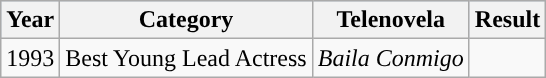<table class="wikitable">
<tr style="background:#b0c4de;">
<th>Year</th>
<th>Category</th>
<th>Telenovela</th>
<th>Result</th>
</tr>
<tr>
<td>1993</td>
<td>Best Young Lead Actress</td>
<td><em>Baila Conmigo</em></td>
<td></td>
</tr>
</table>
